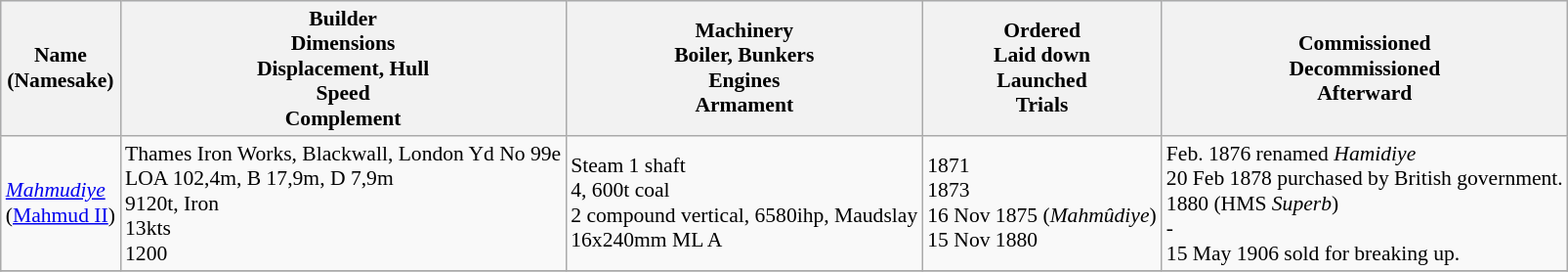<table class="wikitable" style="font-size:90%;">
<tr bgcolor="#e6e9ff">
<th>Name<br>(Namesake)</th>
<th>Builder<br>Dimensions<br>Displacement, Hull<br>Speed<br>Complement</th>
<th>Machinery<br>Boiler, Bunkers<br>Engines<br>Armament</th>
<th>Ordered<br>Laid down<br>Launched<br>Trials</th>
<th>Commissioned<br>Decommissioned<br>Afterward</th>
</tr>
<tr ---->
<td><a href='#'><em>Mahmudiye</em></a><br>(<a href='#'>Mahmud II</a>)</td>
<td> Thames Iron Works, Blackwall, London Yd No 99e<br>LOA 102,4m, B 17,9m, D 7,9m<br>9120t, Iron<br>13kts<br>1200</td>
<td>Steam 1 shaft<br>4, 600t coal<br>2 compound vertical, 6580ihp, Maudslay<br>16x240mm ML A</td>
<td>1871<br>1873<br>16 Nov 1875 (<em>Mahmûdiye</em>)<br>15 Nov 1880</td>
<td>Feb. 1876 renamed <em>Hamidiye</em><br>20 Feb 1878 purchased by British government.<br> 1880 (HMS <em>Superb</em>)<br>-<br>15 May 1906 sold for breaking up.</td>
</tr>
<tr ---->
</tr>
</table>
